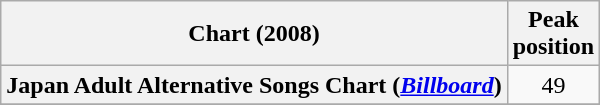<table class="wikitable plainrowheaders">
<tr>
<th>Chart (2008)</th>
<th>Peak<br>position</th>
</tr>
<tr>
<th scope="row">Japan Adult Alternative Songs Chart (<em><a href='#'>Billboard</a></em>)</th>
<td style="text-align:center;">49</td>
</tr>
<tr>
</tr>
</table>
